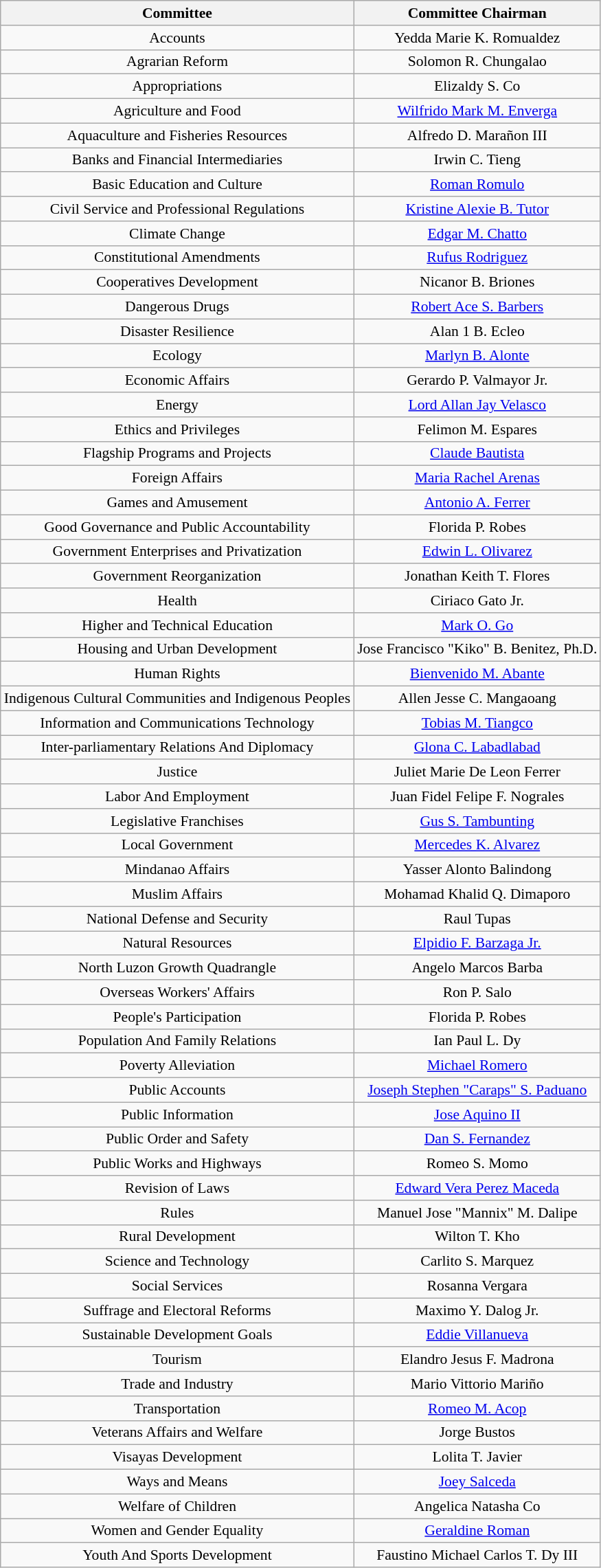<table class="wikitable sortable" wikitable sortable style="font-size: 90%; text-align:center;">
<tr>
<th>Committee</th>
<th>Committee Chairman</th>
</tr>
<tr>
<td>Accounts</td>
<td>Yedda Marie K. Romualdez</td>
</tr>
<tr>
<td>Agrarian Reform</td>
<td>Solomon R. Chungalao</td>
</tr>
<tr>
<td>Appropriations</td>
<td>Elizaldy S. Co</td>
</tr>
<tr>
<td>Agriculture and Food</td>
<td><a href='#'>Wilfrido Mark M. Enverga</a></td>
</tr>
<tr>
<td>Aquaculture and Fisheries Resources</td>
<td>Alfredo D. Marañon III</td>
</tr>
<tr>
<td>Banks and Financial Intermediaries</td>
<td>Irwin C. Tieng</td>
</tr>
<tr>
<td>Basic Education and Culture</td>
<td><a href='#'>Roman Romulo</a></td>
</tr>
<tr>
<td>Civil Service and Professional Regulations</td>
<td><a href='#'>Kristine Alexie B. Tutor</a></td>
</tr>
<tr>
<td>Climate Change</td>
<td><a href='#'>Edgar M. Chatto</a></td>
</tr>
<tr>
<td>Constitutional Amendments</td>
<td><a href='#'>Rufus Rodriguez</a></td>
</tr>
<tr>
<td>Cooperatives Development</td>
<td>Nicanor B. Briones</td>
</tr>
<tr>
<td>Dangerous Drugs</td>
<td><a href='#'>Robert Ace S. Barbers</a></td>
</tr>
<tr>
<td>Disaster Resilience</td>
<td>Alan 1 B. Ecleo</td>
</tr>
<tr>
<td>Ecology</td>
<td><a href='#'>Marlyn B. Alonte</a></td>
</tr>
<tr>
<td>Economic Affairs</td>
<td>Gerardo P. Valmayor Jr.</td>
</tr>
<tr>
<td>Energy</td>
<td><a href='#'>Lord Allan Jay Velasco</a></td>
</tr>
<tr>
<td>Ethics and Privileges</td>
<td>Felimon M. Espares</td>
</tr>
<tr>
<td>Flagship Programs and Projects</td>
<td><a href='#'>Claude Bautista</a></td>
</tr>
<tr>
<td>Foreign Affairs</td>
<td><a href='#'>Maria Rachel Arenas</a></td>
</tr>
<tr>
<td>Games and Amusement</td>
<td><a href='#'>Antonio A. Ferrer</a></td>
</tr>
<tr>
<td>Good Governance and Public Accountability</td>
<td>Florida P. Robes</td>
</tr>
<tr>
<td>Government Enterprises and Privatization</td>
<td><a href='#'>Edwin L. Olivarez</a></td>
</tr>
<tr>
<td>Government Reorganization</td>
<td>Jonathan Keith T. Flores</td>
</tr>
<tr>
<td>Health</td>
<td>Ciriaco Gato Jr.</td>
</tr>
<tr>
<td>Higher and Technical Education</td>
<td><a href='#'>Mark O. Go</a></td>
</tr>
<tr>
<td>Housing and Urban Development</td>
<td>Jose Francisco "Kiko" B. Benitez, Ph.D.</td>
</tr>
<tr>
<td>Human Rights</td>
<td><a href='#'>Bienvenido M. Abante</a></td>
</tr>
<tr>
<td>Indigenous Cultural Communities and Indigenous Peoples</td>
<td>Allen Jesse C. Mangaoang</td>
</tr>
<tr>
<td>Information and Communications Technology</td>
<td><a href='#'>Tobias M. Tiangco</a></td>
</tr>
<tr>
<td>Inter-parliamentary Relations And Diplomacy</td>
<td><a href='#'>Glona C. Labadlabad</a></td>
</tr>
<tr>
<td>Justice</td>
<td>Juliet Marie De Leon Ferrer</td>
</tr>
<tr>
<td>Labor And Employment</td>
<td>Juan Fidel Felipe F. Nograles</td>
</tr>
<tr>
<td>Legislative Franchises</td>
<td><a href='#'>Gus S. Tambunting</a></td>
</tr>
<tr>
<td>Local Government</td>
<td><a href='#'>Mercedes K. Alvarez</a></td>
</tr>
<tr>
<td>Mindanao Affairs</td>
<td>Yasser Alonto Balindong</td>
</tr>
<tr>
<td>Muslim Affairs</td>
<td>Mohamad Khalid Q. Dimaporo</td>
</tr>
<tr>
<td>National Defense and Security</td>
<td>Raul Tupas</td>
</tr>
<tr>
<td>Natural Resources</td>
<td><a href='#'>Elpidio F. Barzaga Jr.</a></td>
</tr>
<tr>
<td>North Luzon Growth Quadrangle</td>
<td>Angelo Marcos Barba</td>
</tr>
<tr>
<td>Overseas Workers' Affairs</td>
<td>Ron P. Salo</td>
</tr>
<tr>
<td>People's Participation</td>
<td>Florida P. Robes</td>
</tr>
<tr>
<td>Population And Family Relations</td>
<td>Ian Paul L. Dy</td>
</tr>
<tr>
<td>Poverty Alleviation</td>
<td><a href='#'>Michael Romero</a></td>
</tr>
<tr>
<td>Public Accounts</td>
<td><a href='#'>Joseph Stephen "Caraps" S. Paduano</a></td>
</tr>
<tr>
<td>Public Information</td>
<td><a href='#'>Jose Aquino II</a></td>
</tr>
<tr>
<td>Public Order and Safety</td>
<td><a href='#'>Dan S. Fernandez</a></td>
</tr>
<tr>
<td>Public Works and Highways</td>
<td>Romeo S. Momo</td>
</tr>
<tr>
<td>Revision of Laws</td>
<td><a href='#'>Edward Vera Perez Maceda</a></td>
</tr>
<tr>
<td>Rules</td>
<td>Manuel Jose "Mannix" M. Dalipe</td>
</tr>
<tr>
<td>Rural Development</td>
<td>Wilton T. Kho</td>
</tr>
<tr>
<td>Science and Technology</td>
<td>Carlito S. Marquez</td>
</tr>
<tr>
<td>Social Services</td>
<td>Rosanna Vergara</td>
</tr>
<tr>
<td>Suffrage and Electoral Reforms</td>
<td>Maximo Y. Dalog Jr.</td>
</tr>
<tr>
<td>Sustainable Development Goals</td>
<td><a href='#'>Eddie Villanueva</a></td>
</tr>
<tr>
<td>Tourism</td>
<td>Elandro Jesus F. Madrona</td>
</tr>
<tr>
<td>Trade and Industry</td>
<td>Mario Vittorio Mariño</td>
</tr>
<tr>
<td>Transportation</td>
<td><a href='#'>Romeo M. Acop</a></td>
</tr>
<tr>
<td>Veterans Affairs and Welfare</td>
<td>Jorge Bustos</td>
</tr>
<tr>
<td>Visayas Development</td>
<td>Lolita T. Javier</td>
</tr>
<tr>
<td>Ways and Means</td>
<td><a href='#'>Joey Salceda</a></td>
</tr>
<tr>
<td>Welfare of Children</td>
<td>Angelica Natasha Co</td>
</tr>
<tr>
<td>Women and Gender Equality</td>
<td><a href='#'>Geraldine Roman</a></td>
</tr>
<tr>
<td>Youth And Sports Development</td>
<td>Faustino Michael Carlos T. Dy III</td>
</tr>
</table>
